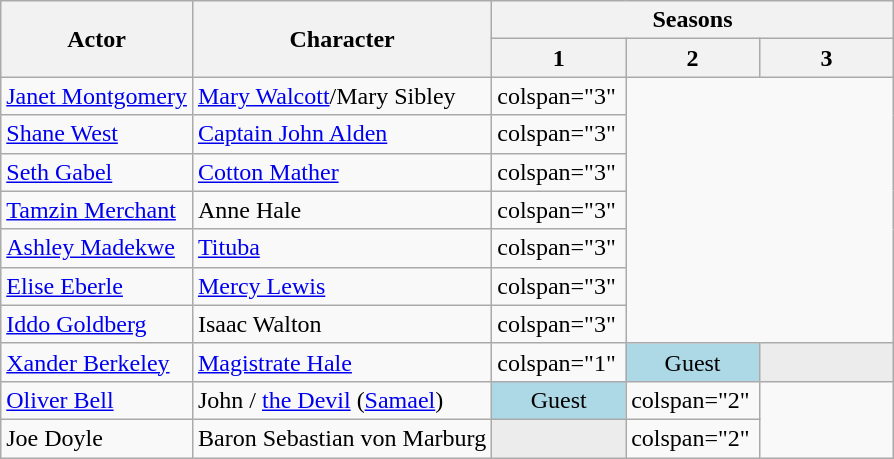<table class="wikitable">
<tr>
<th rowspan="2">Actor</th>
<th rowspan="2">Character</th>
<th colspan="3">Seasons</th>
</tr>
<tr>
<th style="width:15%;">1</th>
<th style="width:15%;">2</th>
<th style="width:15%;">3</th>
</tr>
<tr>
<td><a href='#'>Janet Montgomery</a></td>
<td><a href='#'>Mary Walcott</a>/Mary Sibley</td>
<td>colspan="3" </td>
</tr>
<tr>
<td><a href='#'>Shane West</a></td>
<td><a href='#'>Captain John Alden</a></td>
<td>colspan="3" </td>
</tr>
<tr>
<td><a href='#'>Seth Gabel</a></td>
<td><a href='#'>Cotton Mather</a></td>
<td>colspan="3" </td>
</tr>
<tr>
<td><a href='#'>Tamzin Merchant</a></td>
<td>Anne Hale</td>
<td>colspan="3" </td>
</tr>
<tr>
<td><a href='#'>Ashley Madekwe</a></td>
<td><a href='#'>Tituba</a></td>
<td>colspan="3" </td>
</tr>
<tr>
<td><a href='#'>Elise Eberle</a></td>
<td><a href='#'>Mercy Lewis</a></td>
<td>colspan="3" </td>
</tr>
<tr>
<td><a href='#'>Iddo Goldberg</a></td>
<td>Isaac Walton</td>
<td>colspan="3" </td>
</tr>
<tr>
<td><a href='#'>Xander Berkeley</a></td>
<td><a href='#'>Magistrate Hale</a></td>
<td>colspan="1" </td>
<td style="background: #ADD8E6" colspan="1" align="center">Guest</td>
<td colspan="1" style="background: #ececec; color: grey; vertical-align: middle; text-align: center; " class="table-na"></td>
</tr>
<tr>
<td><a href='#'>Oliver Bell</a></td>
<td>John / <a href='#'>the Devil</a> (<a href='#'>Samael</a>)</td>
<td style="background: #ADD8E6" colspan="1" align="center">Guest</td>
<td>colspan="2" </td>
</tr>
<tr>
<td>Joe Doyle</td>
<td>Baron Sebastian von Marburg</td>
<td colspan="1" style="background: #ececec; color: grey; vertical-align: middle; text-align: center; " class="table-na"></td>
<td>colspan="2" </td>
</tr>
</table>
